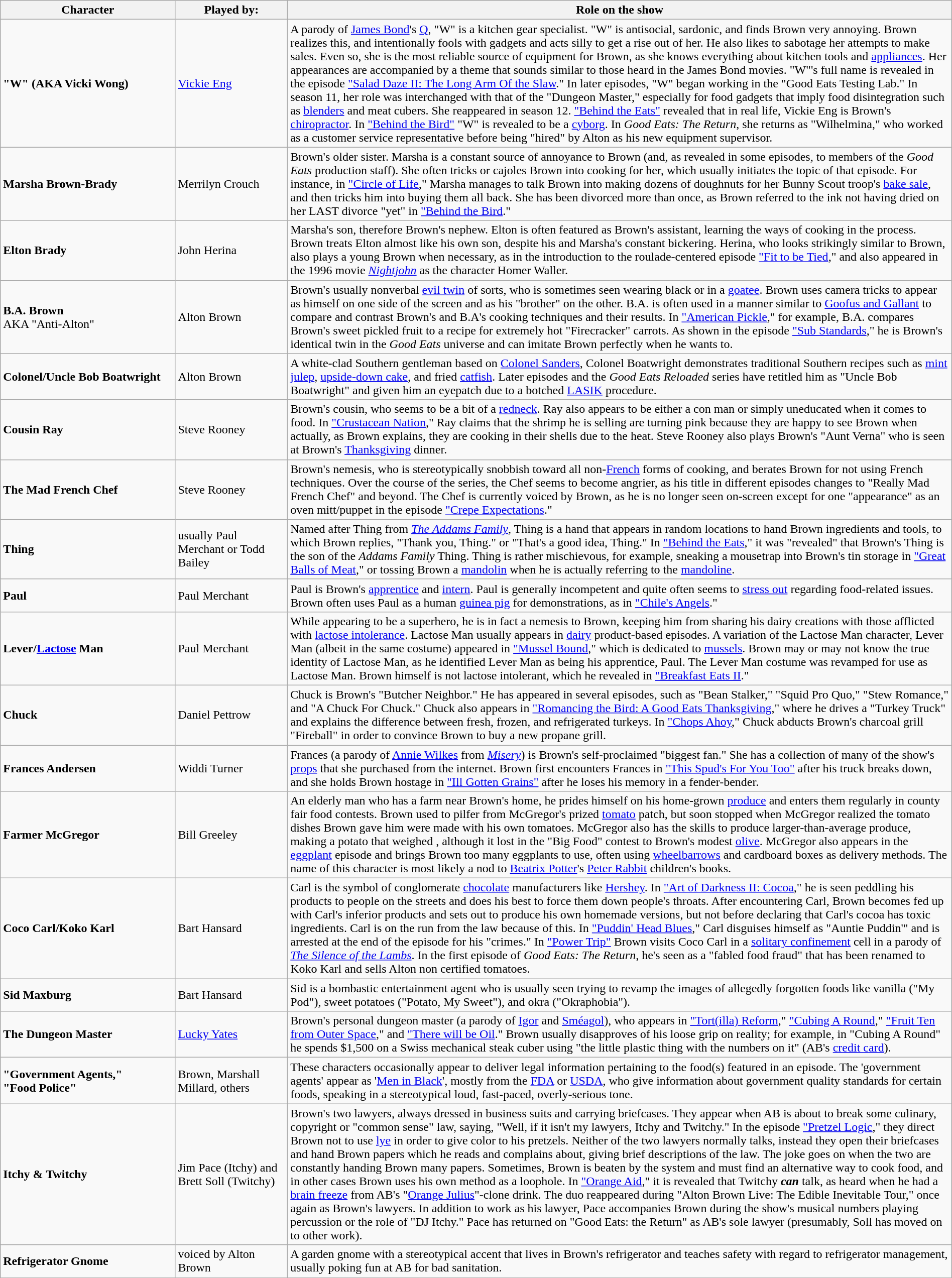<table class="wikitable" style="width:100%;">
<tr>
<th style="width:17%;"><strong>Character</strong></th>
<th style="width:11%;"><strong>Played by:</strong></th>
<th style="width:65%;"><strong>Role on the show</strong></th>
</tr>
<tr>
<td style="white-space:nowrap;"><strong>"W" (AKA Vicki Wong)</strong></td>
<td><a href='#'>Vickie Eng</a></td>
<td>A parody of  <a href='#'>James Bond</a>'s <a href='#'>Q</a>, "W" is a kitchen gear specialist. "W" is antisocial, sardonic, and finds Brown very annoying. Brown realizes this, and intentionally fools with gadgets and acts silly to get a rise out of her. He also likes to sabotage her attempts to make sales. Even so, she is the most reliable source of equipment for Brown, as she knows everything about kitchen tools and <a href='#'>appliances</a>. Her appearances are accompanied by a theme that sounds similar to those heard in the James Bond movies. "W"'s full name is revealed in the episode <a href='#'>"Salad Daze II: The Long Arm Of the Slaw</a>." In later episodes, "W" began working in the "Good Eats Testing Lab." In season 11, her role was interchanged with that of the "Dungeon Master," especially for food gadgets that imply food disintegration such as <a href='#'>blenders</a> and meat cubers. She reappeared in season 12. <a href='#'>"Behind the Eats"</a> revealed that in real life, Vickie Eng is Brown's <a href='#'>chiropractor</a>. In <a href='#'>"Behind the Bird"</a> "W" is revealed to be a <a href='#'>cyborg</a>. In <em>Good Eats: The Return</em>, she returns as "Wilhelmina," who worked as a customer service representative before being "hired" by Alton as his new equipment supervisor.</td>
</tr>
<tr>
<td style="white-space:nowrap;"><strong>Marsha Brown-Brady</strong></td>
<td>Merrilyn Crouch</td>
<td>Brown's older sister. Marsha is a constant source of annoyance to Brown (and, as revealed in some episodes, to members of the <em>Good Eats</em> production staff).  She often tricks or cajoles Brown into cooking for her, which usually initiates the topic of that episode. For instance, in <a href='#'>"Circle of Life</a>," Marsha manages to talk Brown into making dozens of doughnuts for her Bunny Scout troop's <a href='#'>bake sale</a>, and then tricks him into buying them all back. She has been divorced more than once, as Brown referred to the ink not having dried on her LAST divorce "yet" in <a href='#'>"Behind the Bird</a>."</td>
</tr>
<tr>
<td style="white-space:nowrap;"><strong>Elton Brady</strong></td>
<td>John Herina</td>
<td>Marsha's son, therefore Brown's nephew. Elton is often featured as Brown's assistant, learning the ways of cooking in the process. Brown treats Elton almost like his own son, despite his and Marsha's constant bickering. Herina, who looks strikingly similar to Brown, also plays a young Brown when necessary, as in the introduction to the roulade-centered episode <a href='#'>"Fit to be Tied</a>," and also appeared in the 1996 movie <em><a href='#'>Nightjohn</a></em> as the character Homer Waller.</td>
</tr>
<tr>
<td style="white-space:nowrap;"><strong>B.A. Brown</strong><br> AKA "Anti-Alton"</td>
<td>Alton Brown</td>
<td>Brown's usually nonverbal <a href='#'>evil twin</a> of sorts, who is sometimes seen wearing black or in a <a href='#'>goatee</a>. Brown uses camera tricks to appear as himself on one side of the screen and as his "brother" on the other. B.A. is often used in a manner similar to <a href='#'>Goofus and Gallant</a> to compare and contrast Brown's and B.A's cooking techniques and their results. In <a href='#'>"American Pickle</a>," for example, B.A. compares Brown's sweet pickled fruit to a recipe for extremely hot "Firecracker" carrots. As shown in the episode <a href='#'>"Sub Standards</a>," he is Brown's identical twin in the <em>Good Eats</em> universe and can imitate Brown perfectly when he wants to.</td>
</tr>
<tr>
<td style="white-space:nowrap;"><strong>Colonel/Uncle Bob Boatwright</strong></td>
<td>Alton Brown</td>
<td>A white-clad Southern gentleman based on <a href='#'>Colonel Sanders</a>, Colonel Boatwright demonstrates traditional Southern recipes such as <a href='#'>mint julep</a>, <a href='#'>upside-down cake</a>, and fried <a href='#'>catfish</a>. Later episodes and the <em>Good Eats Reloaded</em> series have retitled him as "Uncle Bob Boatwright" and given him an eyepatch due to a botched <a href='#'>LASIK</a> procedure.</td>
</tr>
<tr>
<td style="white-space:nowrap;"><strong>Cousin Ray</strong></td>
<td>Steve Rooney</td>
<td>Brown's cousin, who seems to be a bit of a <a href='#'>redneck</a>. Ray also appears to be either a con man or simply uneducated when it comes to food. In <a href='#'>"Crustacean Nation</a>," Ray claims that the shrimp he is selling are turning pink because they are happy to see Brown when actually, as Brown explains, they are cooking in their shells due to the heat. Steve Rooney also plays Brown's "Aunt Verna" who is seen at Brown's <a href='#'>Thanksgiving</a> dinner.</td>
</tr>
<tr>
<td style="white-space:nowrap;"><strong>The Mad French Chef</strong></td>
<td>Steve Rooney</td>
<td>Brown's nemesis, who is stereotypically snobbish toward all non-<a href='#'>French</a> forms of cooking, and berates Brown for not using French techniques. Over the course of the series, the Chef seems to become angrier, as his title in different episodes changes to "Really Mad French Chef" and beyond. The Chef is currently voiced by Brown, as he is no longer seen on-screen except for one "appearance" as an oven mitt/puppet in the episode <a href='#'>"Crepe Expectations</a>."</td>
</tr>
<tr>
<td style="white-space:nowrap;"><strong>Thing</strong></td>
<td>usually Paul Merchant or Todd Bailey</td>
<td>Named after Thing from <em><a href='#'>The Addams Family</a></em>, Thing is a hand that appears in random locations to hand Brown ingredients and tools, to which Brown replies, "Thank you, Thing." or "That's a good idea, Thing." In <a href='#'>"Behind the Eats</a>," it was "revealed" that Brown's Thing is the son of the <em>Addams Family</em> Thing. Thing is rather mischievous, for example, sneaking a mousetrap into Brown's tin storage in <a href='#'>"Great Balls of Meat</a>," or tossing Brown a <a href='#'>mandolin</a> when he is actually referring to the <a href='#'>mandoline</a>.</td>
</tr>
<tr>
<td style="white-space:nowrap;"><strong>Paul</strong></td>
<td>Paul Merchant</td>
<td>Paul is Brown's <a href='#'>apprentice</a> and <a href='#'>intern</a>. Paul is generally incompetent and quite often seems to <a href='#'>stress out</a> regarding food-related issues. Brown often uses Paul as a human <a href='#'>guinea pig</a> for demonstrations, as in <a href='#'>"Chile's Angels</a>."</td>
</tr>
<tr>
<td style="white-space:nowrap;"><strong>Lever/<a href='#'>Lactose</a> Man</strong></td>
<td>Paul Merchant</td>
<td>While appearing to be a superhero, he is in fact a nemesis to Brown, keeping him from sharing his dairy creations with those afflicted with <a href='#'>lactose intolerance</a>. Lactose Man usually appears in <a href='#'>dairy</a> product-based episodes. A variation of the Lactose Man character, Lever Man (albeit in the same costume) appeared in <a href='#'>"Mussel Bound</a>," which is dedicated to <a href='#'>mussels</a>. Brown may or may not know the true identity of Lactose Man, as he identified Lever Man as being his apprentice, Paul. The Lever Man costume was revamped for use as Lactose Man. Brown himself is not lactose intolerant, which he revealed in <a href='#'>"Breakfast Eats II</a>."</td>
</tr>
<tr>
<td style="white-space:nowrap;"><strong>Chuck</strong></td>
<td>Daniel Pettrow</td>
<td>Chuck is Brown's "Butcher Neighbor." He has appeared in several episodes, such as "Bean Stalker," "Squid Pro Quo," "Stew Romance," and "A Chuck For Chuck." Chuck also appears in <a href='#'>"Romancing the Bird: A Good Eats Thanksgiving</a>," where he drives a "Turkey Truck" and explains the difference between fresh, frozen, and refrigerated turkeys. In <a href='#'>"Chops Ahoy</a>," Chuck abducts Brown's charcoal grill "Fireball" in order to convince Brown to buy a new propane grill.</td>
</tr>
<tr>
<td style="white-space:nowrap;"><strong>Frances Andersen</strong></td>
<td>Widdi Turner</td>
<td>Frances (a parody of <a href='#'>Annie Wilkes</a> from <em><a href='#'>Misery</a></em>) is Brown's self-proclaimed "biggest fan." She has a collection of many of the show's <a href='#'>props</a> that she purchased from the internet.  Brown first encounters Frances in <a href='#'>"This Spud's For You Too"</a> after his truck breaks down, and she holds Brown hostage in <a href='#'>"Ill Gotten Grains"</a> after he loses his memory in a fender-bender.</td>
</tr>
<tr>
<td style="white-space:nowrap;"><strong>Farmer McGregor</strong></td>
<td>Bill Greeley</td>
<td>An elderly man who has a farm near Brown's home, he prides himself on his home-grown <a href='#'>produce</a> and enters them regularly in county fair food contests. Brown used to pilfer from McGregor's prized <a href='#'>tomato</a> patch, but soon stopped when McGregor realized the tomato dishes Brown gave him were made with his own tomatoes. McGregor also has the skills to produce larger-than-average produce, making a potato that weighed , although it lost in the "Big Food" contest to Brown's modest <a href='#'>olive</a>. McGregor also appears in the <a href='#'>eggplant</a> episode and brings Brown too many eggplants to use, often using <a href='#'>wheelbarrows</a> and cardboard boxes as delivery methods. The name of this character is most likely a nod to <a href='#'>Beatrix Potter</a>'s <a href='#'>Peter Rabbit</a> children's books.</td>
</tr>
<tr>
<td style="white-space:nowrap;"><strong>Coco Carl/Koko Karl</strong></td>
<td>Bart Hansard</td>
<td>Carl is the symbol of conglomerate <a href='#'>chocolate</a> manufacturers like <a href='#'>Hershey</a>. In <a href='#'>"Art of Darkness II: Cocoa</a>," he is seen peddling his products to people on the streets and does his best to force them down people's throats. After encountering Carl, Brown becomes fed up with Carl's inferior products and sets out to produce his own homemade versions, but not before declaring that Carl's cocoa has toxic ingredients. Carl is on the run from the law because of this. In <a href='#'>"Puddin' Head Blues</a>," Carl disguises himself as "Auntie Puddin'" and is arrested at the end of the episode for his "crimes." In <a href='#'>"Power Trip"</a> Brown visits Coco Carl in a <a href='#'>solitary confinement</a> cell in a parody of <em><a href='#'>The Silence of the Lambs</a></em>. In the first episode of <em>Good Eats: The Return</em>, he's seen as a "fabled food fraud" that has been renamed to Koko Karl and sells Alton non certified tomatoes.</td>
</tr>
<tr>
<td style="white-space:nowrap;"><strong>Sid Maxburg</strong></td>
<td>Bart Hansard</td>
<td>Sid is a bombastic entertainment agent who is usually seen trying to revamp the images of allegedly forgotten foods like vanilla ("My Pod"), sweet potatoes ("Potato, My Sweet"), and okra ("Okraphobia").</td>
</tr>
<tr>
<td style="white-space:nowrap;"><strong>The Dungeon Master</strong></td>
<td><a href='#'>Lucky Yates</a></td>
<td>Brown's personal dungeon master (a parody of <a href='#'>Igor</a> and <a href='#'>Sméagol</a>), who appears in <a href='#'>"Tort(illa) Reform</a>," <a href='#'>"Cubing A Round</a>," <a href='#'>"Fruit Ten from Outer Space</a>," and <a href='#'>"There will be Oil</a>."  Brown usually disapproves of his loose grip on reality; for example, in "Cubing A Round" he spends $1,500 on a Swiss mechanical steak cuber using "the little plastic thing with the numbers on it" (AB's <a href='#'>credit card</a>).</td>
</tr>
<tr>
<td style="white-space:nowrap;"><strong>"Government Agents," <br>"Food Police"</strong></td>
<td>Brown, Marshall Millard, others</td>
<td>These characters occasionally appear to deliver legal information pertaining to the food(s) featured in an episode. The 'government agents' appear as '<a href='#'>Men in Black</a>', mostly from the <a href='#'>FDA</a> or <a href='#'>USDA</a>, who give information about government quality standards for certain foods, speaking in a stereotypical loud, fast-paced, overly-serious tone.</td>
</tr>
<tr>
<td style="white-space:nowrap;"><strong>Itchy & Twitchy</strong></td>
<td>Jim Pace (Itchy) and Brett Soll (Twitchy)</td>
<td>Brown's two lawyers, always dressed in business suits and carrying briefcases. They appear when AB is about to break some culinary, copyright or "common sense" law, saying, "Well, if it isn't my lawyers, Itchy and Twitchy."  In the episode <a href='#'>"Pretzel Logic</a>," they direct Brown not to use <a href='#'>lye</a> in order to give color to his pretzels. Neither of the two lawyers normally talks, instead they open their briefcases and hand Brown papers which he reads and complains about, giving brief descriptions of the law. The joke goes on when the two are constantly handing Brown many papers. Sometimes, Brown is beaten by the system and must find an alternative way to cook food, and in other cases Brown uses his own method as a loophole. In <a href='#'>"Orange Aid</a>," it is revealed that Twitchy <strong><em>can</em></strong> talk, as heard when he had a <a href='#'>brain freeze</a> from AB's "<a href='#'>Orange Julius</a>"-clone drink. The duo reappeared during "Alton Brown Live: The Edible Inevitable Tour," once again as Brown's lawyers. In addition to work as his lawyer, Pace accompanies Brown during the show's musical numbers playing percussion or the role of "DJ Itchy." Pace has returned on "Good Eats: the Return" as AB's sole lawyer (presumably, Soll has moved on to other work).</td>
</tr>
<tr>
<td style="white-space:nowrap;"><strong>Refrigerator Gnome</strong></td>
<td>voiced by Alton Brown</td>
<td>A garden gnome with a stereotypical accent that lives in Brown's refrigerator and teaches safety with regard to refrigerator management, usually poking fun at AB for bad sanitation.</td>
</tr>
</table>
